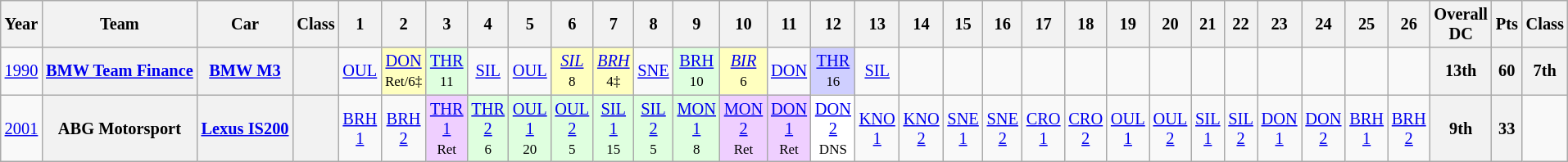<table class="wikitable" style="text-align:center; font-size:85%">
<tr>
<th>Year</th>
<th>Team</th>
<th>Car</th>
<th>Class</th>
<th>1</th>
<th>2</th>
<th>3</th>
<th>4</th>
<th>5</th>
<th>6</th>
<th>7</th>
<th>8</th>
<th>9</th>
<th>10</th>
<th>11</th>
<th>12</th>
<th>13</th>
<th>14</th>
<th>15</th>
<th>16</th>
<th>17</th>
<th>18</th>
<th>19</th>
<th>20</th>
<th>21</th>
<th>22</th>
<th>23</th>
<th>24</th>
<th>25</th>
<th>26</th>
<th>Overall<br>DC</th>
<th>Pts</th>
<th>Class</th>
</tr>
<tr>
<td><a href='#'>1990</a></td>
<th nowrap><a href='#'>BMW Team Finance</a></th>
<th nowrap><a href='#'>BMW M3</a></th>
<th><span></span></th>
<td><a href='#'>OUL</a></td>
<td style="background:#FFFFBF;"><a href='#'>DON</a><br><small>Ret/6‡</small></td>
<td style="background:#DFFFDF;"><a href='#'>THR</a><br><small>11</small></td>
<td><a href='#'>SIL</a></td>
<td><a href='#'>OUL</a></td>
<td style="background:#FFFFBF;"><em><a href='#'>SIL</a></em><br><small>8</small></td>
<td style="background:#FFFFBF;"><em><a href='#'>BRH</a></em><br><small>4‡</small></td>
<td><a href='#'>SNE</a></td>
<td style="background:#DFFFDF;"><a href='#'>BRH</a><br><small>10</small></td>
<td style="background:#FFFFBF;"><em><a href='#'>BIR</a></em><br><small>6</small></td>
<td><a href='#'>DON</a></td>
<td style="background:#CFCFFF;"><a href='#'>THR</a><br><small>16</small></td>
<td><a href='#'>SIL</a></td>
<td></td>
<td></td>
<td></td>
<td></td>
<td></td>
<td></td>
<td></td>
<td></td>
<td></td>
<td></td>
<td></td>
<td></td>
<td></td>
<th rowspan=1>13th</th>
<th rowspan=1>60</th>
<th rowspan=1>7th</th>
</tr>
<tr>
<td><a href='#'>2001</a></td>
<th nowrap>ABG Motorsport</th>
<th nowrap><a href='#'>Lexus IS200</a></th>
<th><span></span></th>
<td><a href='#'>BRH<br>1</a></td>
<td><a href='#'>BRH<br>2</a></td>
<td style="background:#EFCFFF;"><a href='#'>THR<br>1</a><br><small>Ret</small></td>
<td style="background:#DFFFDF;"><a href='#'>THR<br>2</a><br><small>6</small></td>
<td style="background:#DFFFDF;"><a href='#'>OUL<br>1</a><br><small>20</small></td>
<td style="background:#DFFFDF;"><a href='#'>OUL<br>2</a><br><small>5</small></td>
<td style="background:#DFFFDF;"><a href='#'>SIL<br>1</a><br><small>15</small></td>
<td style="background:#DFFFDF;"><a href='#'>SIL<br>2</a><br><small>5</small></td>
<td style="background:#DFFFDF;"><a href='#'>MON<br>1</a><br><small>8</small></td>
<td style="background:#EFCFFF;"><a href='#'>MON<br>2</a><br><small>Ret</small></td>
<td style="background:#EFCFFF;"><a href='#'>DON<br>1</a><br><small>Ret</small></td>
<td style="background:#FFFFFF;"><a href='#'>DON<br>2</a><br><small>DNS</small></td>
<td><a href='#'>KNO<br>1</a></td>
<td><a href='#'>KNO<br>2</a></td>
<td><a href='#'>SNE<br>1</a></td>
<td><a href='#'>SNE<br>2</a></td>
<td><a href='#'>CRO<br>1</a></td>
<td><a href='#'>CRO<br>2</a></td>
<td><a href='#'>OUL<br>1</a></td>
<td><a href='#'>OUL<br>2</a></td>
<td><a href='#'>SIL<br>1</a></td>
<td><a href='#'>SIL<br>2</a></td>
<td><a href='#'>DON<br>1</a></td>
<td><a href='#'>DON<br>2</a></td>
<td><a href='#'>BRH<br>1</a></td>
<td><a href='#'>BRH<br>2</a></td>
<th>9th</th>
<th>33</th>
<td></td>
</tr>
</table>
